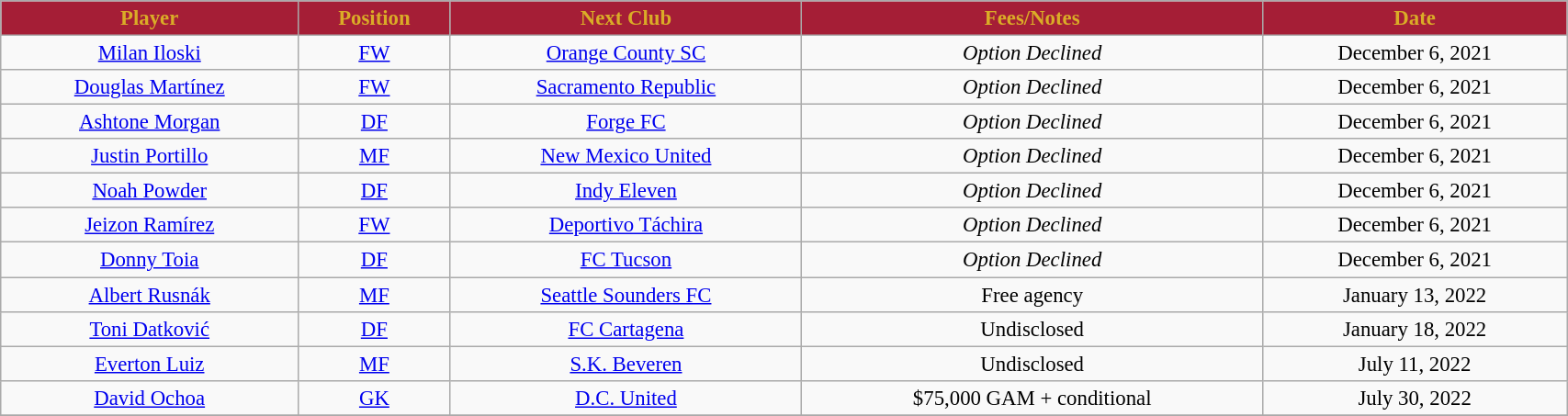<table class="wikitable sortable" style="width:90%; text-align:center; font-size:95%;">
<tr>
<th style="background:#A51E36; color:#DAAC27; text-align:center;"><strong>Player </strong></th>
<th style="background:#A51E36; color:#DAAC27; text-align:center;"><strong>Position </strong></th>
<th style="background:#A51E36; color:#DAAC27; text-align:center;"><strong>Next Club</strong></th>
<th style="background:#A51E36; color:#DAAC27; text-align:center;"><strong>Fees/Notes </strong></th>
<th style="background:#A51E36; color:#DAAC27; text-align:center;"><strong>Date</strong></th>
</tr>
<tr>
<td> <a href='#'>Milan Iloski</a></td>
<td style="text-align:center;"><a href='#'>FW</a></td>
<td> <a href='#'>Orange County SC</a></td>
<td><em>Option Declined</em></td>
<td>December 6, 2021</td>
</tr>
<tr>
<td> <a href='#'>Douglas Martínez</a></td>
<td style="text-align:center;"><a href='#'>FW</a></td>
<td> <a href='#'>Sacramento Republic</a></td>
<td><em>Option Declined</em></td>
<td>December 6, 2021</td>
</tr>
<tr>
<td> <a href='#'>Ashtone Morgan</a></td>
<td style="text-align:center;"><a href='#'>DF</a></td>
<td> <a href='#'>Forge FC</a></td>
<td><em>Option Declined</em></td>
<td>December 6, 2021</td>
</tr>
<tr>
<td> <a href='#'>Justin Portillo</a></td>
<td style="text-align:center;"><a href='#'>MF</a></td>
<td> <a href='#'>New Mexico United</a></td>
<td><em>Option Declined</em></td>
<td>December 6, 2021</td>
</tr>
<tr>
<td> <a href='#'>Noah Powder</a></td>
<td style="text-align:center;"><a href='#'>DF</a></td>
<td style="text-align:center;"> <a href='#'>Indy Eleven</a></td>
<td><em>Option Declined</em></td>
<td>December 6, 2021</td>
</tr>
<tr>
<td> <a href='#'>Jeizon Ramírez</a></td>
<td style="text-align:center;"><a href='#'>FW</a></td>
<td style="text-align:center;"> <a href='#'>Deportivo Táchira</a></td>
<td><em>Option Declined</em></td>
<td>December 6, 2021</td>
</tr>
<tr>
<td> <a href='#'>Donny Toia</a></td>
<td style="text-align:center;"><a href='#'>DF</a></td>
<td style="text-align:center;"> <a href='#'>FC Tucson</a></td>
<td><em>Option Declined</em></td>
<td>December 6, 2021</td>
</tr>
<tr>
<td> <a href='#'>Albert Rusnák</a></td>
<td style="text-align:center;"><a href='#'>MF</a></td>
<td> <a href='#'>Seattle Sounders FC</a></td>
<td>Free agency</td>
<td>January 13, 2022</td>
</tr>
<tr>
<td> <a href='#'>Toni Datković</a></td>
<td style="text-align:center;"><a href='#'>DF</a></td>
<td> <a href='#'>FC Cartagena</a></td>
<td>Undisclosed</td>
<td>January 18, 2022</td>
</tr>
<tr>
<td> <a href='#'>Everton Luiz</a></td>
<td style="text-align:center;"><a href='#'>MF</a></td>
<td> <a href='#'>S.K. Beveren</a></td>
<td>Undisclosed</td>
<td>July 11, 2022</td>
</tr>
<tr>
<td> <a href='#'>David Ochoa</a></td>
<td style="text-align:center;"><a href='#'>GK</a></td>
<td> <a href='#'>D.C. United</a></td>
<td>$75,000 GAM + conditional</td>
<td>July 30, 2022</td>
</tr>
<tr>
</tr>
</table>
